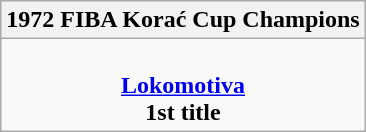<table class=wikitable style="text-align:center; margin:auto">
<tr>
<th>1972 FIBA Korać Cup Champions</th>
</tr>
<tr>
<td><br> <strong><a href='#'>Lokomotiva</a></strong> <br> <strong>1st title</strong></td>
</tr>
</table>
